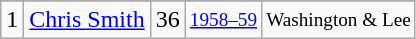<table class="wikitable">
<tr>
</tr>
<tr>
<td>1</td>
<td><a href='#'>Chris Smith</a></td>
<td>36</td>
<td style="font-size:80%;"><a href='#'>1958–59</a></td>
<td style="font-size:80%;">Washington & Lee</td>
</tr>
</table>
